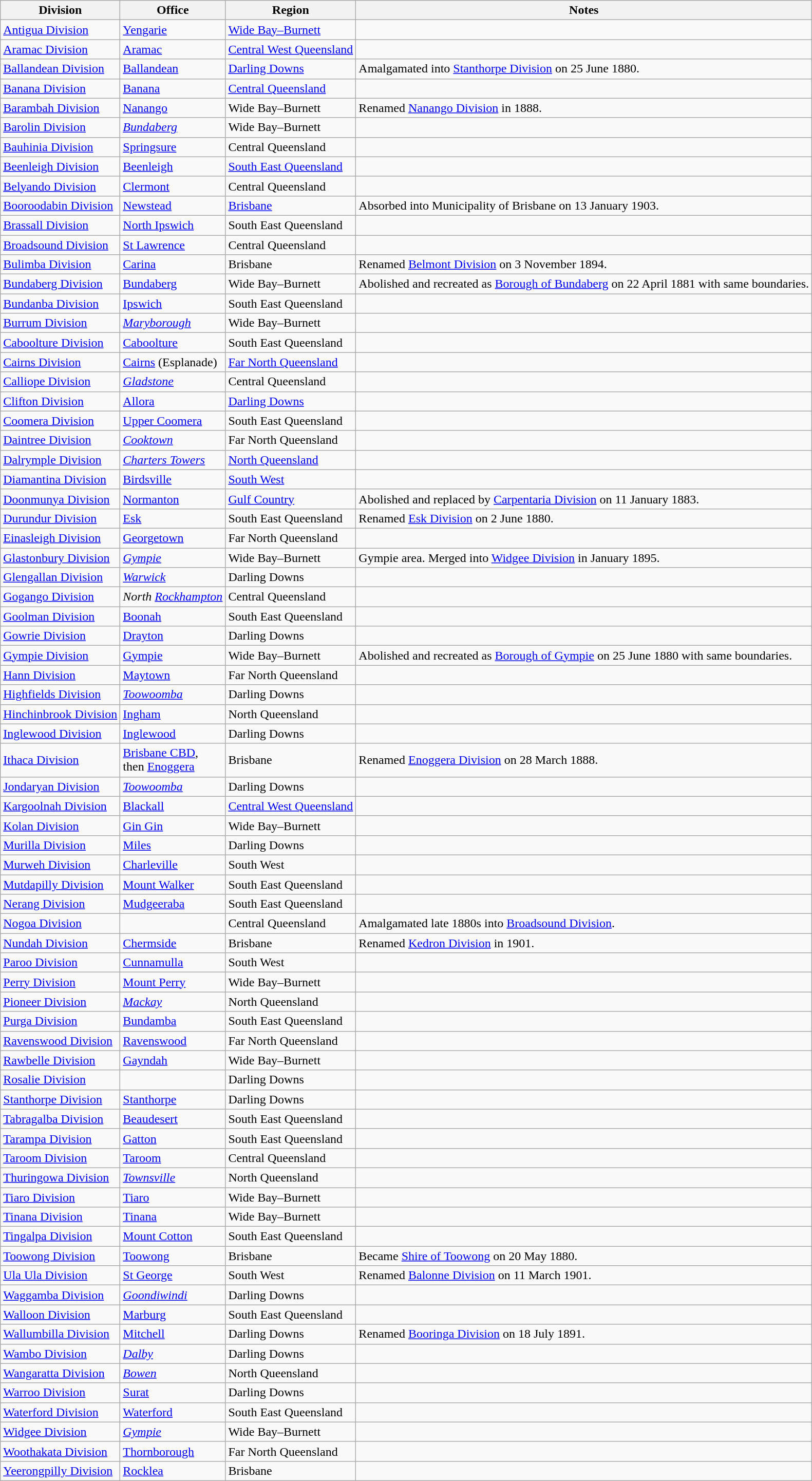<table class = "wikitable sortable">
<tr>
<th>Division</th>
<th>Office</th>
<th>Region</th>
<th>Notes</th>
</tr>
<tr>
<td><a href='#'>Antigua Division</a></td>
<td><a href='#'>Yengarie</a></td>
<td><a href='#'>Wide Bay–Burnett</a></td>
<td></td>
</tr>
<tr>
<td><a href='#'>Aramac Division</a></td>
<td><a href='#'>Aramac</a></td>
<td><a href='#'>Central West Queensland</a></td>
<td></td>
</tr>
<tr>
<td><a href='#'>Ballandean Division</a></td>
<td><a href='#'>Ballandean</a></td>
<td><a href='#'>Darling Downs</a></td>
<td>Amalgamated into <a href='#'>Stanthorpe Division</a> on 25 June 1880.</td>
</tr>
<tr>
<td><a href='#'>Banana Division</a></td>
<td><a href='#'>Banana</a></td>
<td><a href='#'>Central Queensland</a></td>
<td></td>
</tr>
<tr>
<td><a href='#'>Barambah Division</a></td>
<td><a href='#'>Nanango</a></td>
<td>Wide Bay–Burnett</td>
<td>Renamed <a href='#'>Nanango Division</a> in 1888.</td>
</tr>
<tr>
<td><a href='#'>Barolin Division</a></td>
<td><em><a href='#'>Bundaberg</a></em></td>
<td>Wide Bay–Burnett</td>
<td></td>
</tr>
<tr>
<td><a href='#'>Bauhinia Division</a></td>
<td><a href='#'>Springsure</a></td>
<td>Central Queensland</td>
<td></td>
</tr>
<tr>
<td><a href='#'>Beenleigh Division</a></td>
<td><a href='#'>Beenleigh</a></td>
<td><a href='#'>South East Queensland</a></td>
<td></td>
</tr>
<tr>
<td><a href='#'>Belyando Division</a></td>
<td><a href='#'>Clermont</a></td>
<td>Central Queensland</td>
<td></td>
</tr>
<tr>
<td><a href='#'>Booroodabin Division</a></td>
<td><a href='#'>Newstead</a></td>
<td><a href='#'>Brisbane</a></td>
<td>Absorbed into Municipality of Brisbane on 13 January 1903.</td>
</tr>
<tr>
<td><a href='#'>Brassall Division</a></td>
<td><a href='#'>North Ipswich</a></td>
<td>South East Queensland</td>
<td></td>
</tr>
<tr>
<td><a href='#'>Broadsound Division</a></td>
<td><a href='#'>St Lawrence</a></td>
<td>Central Queensland</td>
<td></td>
</tr>
<tr>
<td><a href='#'>Bulimba Division</a></td>
<td><a href='#'>Carina</a></td>
<td>Brisbane</td>
<td>Renamed <a href='#'>Belmont Division</a> on 3 November 1894.</td>
</tr>
<tr>
<td><a href='#'>Bundaberg Division</a></td>
<td><a href='#'>Bundaberg</a></td>
<td>Wide Bay–Burnett</td>
<td>Abolished and recreated as <a href='#'>Borough of Bundaberg</a> on 22 April 1881 with same boundaries.</td>
</tr>
<tr>
<td><a href='#'>Bundanba Division</a></td>
<td><a href='#'>Ipswich</a></td>
<td>South East Queensland</td>
<td></td>
</tr>
<tr>
<td><a href='#'>Burrum Division</a></td>
<td><em><a href='#'>Maryborough</a></em></td>
<td>Wide Bay–Burnett</td>
<td></td>
</tr>
<tr>
<td><a href='#'>Caboolture Division</a></td>
<td><a href='#'>Caboolture</a></td>
<td>South East Queensland</td>
<td></td>
</tr>
<tr>
<td><a href='#'>Cairns Division</a></td>
<td><a href='#'>Cairns</a> (Esplanade)</td>
<td><a href='#'>Far North Queensland</a></td>
<td></td>
</tr>
<tr>
<td><a href='#'>Calliope Division</a></td>
<td><em><a href='#'>Gladstone</a></em></td>
<td>Central Queensland</td>
<td></td>
</tr>
<tr>
<td><a href='#'>Clifton Division</a></td>
<td><a href='#'>Allora</a></td>
<td><a href='#'>Darling Downs</a></td>
<td></td>
</tr>
<tr>
<td><a href='#'>Coomera Division</a></td>
<td><a href='#'>Upper Coomera</a></td>
<td>South East Queensland</td>
<td></td>
</tr>
<tr>
<td><a href='#'>Daintree Division</a></td>
<td><em><a href='#'>Cooktown</a></em></td>
<td>Far North Queensland</td>
<td></td>
</tr>
<tr>
<td><a href='#'>Dalrymple Division</a></td>
<td><em><a href='#'>Charters Towers</a></em></td>
<td><a href='#'>North Queensland</a></td>
<td></td>
</tr>
<tr>
<td><a href='#'>Diamantina Division</a></td>
<td><a href='#'>Birdsville</a></td>
<td><a href='#'>South West</a></td>
<td></td>
</tr>
<tr>
<td><a href='#'>Doonmunya Division</a></td>
<td><a href='#'>Normanton</a></td>
<td><a href='#'>Gulf Country</a></td>
<td>Abolished and replaced by <a href='#'>Carpentaria Division</a> on 11 January 1883.</td>
</tr>
<tr>
<td><a href='#'>Durundur Division</a></td>
<td><a href='#'>Esk</a></td>
<td>South East Queensland</td>
<td>Renamed <a href='#'>Esk Division</a> on 2 June 1880.</td>
</tr>
<tr>
<td><a href='#'>Einasleigh Division</a></td>
<td><a href='#'>Georgetown</a></td>
<td>Far North Queensland</td>
<td></td>
</tr>
<tr>
<td><a href='#'>Glastonbury Division</a></td>
<td><em><a href='#'>Gympie</a></em></td>
<td>Wide Bay–Burnett</td>
<td>Gympie area. Merged into <a href='#'>Widgee Division</a> in January 1895.</td>
</tr>
<tr>
<td><a href='#'>Glengallan Division</a></td>
<td><em><a href='#'>Warwick</a></em></td>
<td>Darling Downs</td>
<td></td>
</tr>
<tr>
<td><a href='#'>Gogango Division</a></td>
<td><em>North <a href='#'>Rockhampton</a></em></td>
<td>Central Queensland</td>
<td></td>
</tr>
<tr>
<td><a href='#'>Goolman Division</a></td>
<td><a href='#'>Boonah</a></td>
<td>South East Queensland</td>
<td></td>
</tr>
<tr>
<td><a href='#'>Gowrie Division</a></td>
<td><a href='#'>Drayton</a></td>
<td>Darling Downs</td>
<td></td>
</tr>
<tr>
<td><a href='#'>Gympie Division</a></td>
<td><a href='#'>Gympie</a></td>
<td>Wide Bay–Burnett</td>
<td>Abolished and recreated as <a href='#'>Borough of Gympie</a> on 25 June 1880 with same boundaries.</td>
</tr>
<tr>
<td><a href='#'>Hann Division</a></td>
<td><a href='#'>Maytown</a></td>
<td>Far North Queensland</td>
<td></td>
</tr>
<tr>
<td><a href='#'>Highfields Division</a></td>
<td><em><a href='#'>Toowoomba</a></em></td>
<td>Darling Downs</td>
<td></td>
</tr>
<tr>
<td><a href='#'>Hinchinbrook Division</a></td>
<td><a href='#'>Ingham</a></td>
<td>North Queensland</td>
<td></td>
</tr>
<tr>
<td><a href='#'>Inglewood Division</a></td>
<td><a href='#'>Inglewood</a></td>
<td>Darling Downs</td>
<td></td>
</tr>
<tr>
<td><a href='#'>Ithaca Division</a></td>
<td><a href='#'>Brisbane CBD</a>,<br>then <a href='#'>Enoggera</a></td>
<td>Brisbane</td>
<td>Renamed <a href='#'>Enoggera Division</a> on 28 March 1888.</td>
</tr>
<tr>
<td><a href='#'>Jondaryan Division</a></td>
<td><em><a href='#'>Toowoomba</a></em></td>
<td>Darling Downs</td>
<td></td>
</tr>
<tr>
<td><a href='#'>Kargoolnah Division</a></td>
<td><a href='#'>Blackall</a></td>
<td><a href='#'>Central West Queensland</a></td>
<td></td>
</tr>
<tr>
<td><a href='#'>Kolan Division</a></td>
<td><a href='#'>Gin Gin</a></td>
<td>Wide Bay–Burnett</td>
<td></td>
</tr>
<tr>
<td><a href='#'>Murilla Division</a></td>
<td><a href='#'>Miles</a></td>
<td>Darling Downs</td>
<td></td>
</tr>
<tr>
<td><a href='#'>Murweh Division</a></td>
<td><a href='#'>Charleville</a></td>
<td>South West</td>
<td></td>
</tr>
<tr>
<td><a href='#'>Mutdapilly Division</a></td>
<td><a href='#'>Mount Walker</a></td>
<td>South East Queensland</td>
<td></td>
</tr>
<tr>
<td><a href='#'>Nerang Division</a></td>
<td><a href='#'>Mudgeeraba</a></td>
<td>South East Queensland</td>
<td></td>
</tr>
<tr>
<td><a href='#'>Nogoa Division</a></td>
<td></td>
<td>Central Queensland</td>
<td>Amalgamated late 1880s into <a href='#'>Broadsound Division</a>.</td>
</tr>
<tr>
<td><a href='#'>Nundah Division</a></td>
<td><a href='#'>Chermside</a></td>
<td>Brisbane</td>
<td>Renamed <a href='#'>Kedron Division</a> in 1901.</td>
</tr>
<tr>
<td><a href='#'>Paroo Division</a></td>
<td><a href='#'>Cunnamulla</a></td>
<td>South West</td>
<td></td>
</tr>
<tr>
<td><a href='#'>Perry Division</a></td>
<td><a href='#'>Mount Perry</a></td>
<td>Wide Bay–Burnett</td>
<td></td>
</tr>
<tr>
<td><a href='#'>Pioneer Division</a></td>
<td><em><a href='#'>Mackay</a></em></td>
<td>North Queensland</td>
<td></td>
</tr>
<tr>
<td><a href='#'>Purga Division</a></td>
<td><a href='#'>Bundamba</a></td>
<td>South East Queensland</td>
<td></td>
</tr>
<tr>
<td><a href='#'>Ravenswood Division</a></td>
<td><a href='#'>Ravenswood</a></td>
<td>Far North Queensland</td>
<td></td>
</tr>
<tr>
<td><a href='#'>Rawbelle Division</a></td>
<td><a href='#'>Gayndah</a></td>
<td>Wide Bay–Burnett</td>
<td></td>
</tr>
<tr>
<td><a href='#'>Rosalie Division</a></td>
<td></td>
<td>Darling Downs</td>
<td></td>
</tr>
<tr>
<td><a href='#'>Stanthorpe Division</a></td>
<td><a href='#'>Stanthorpe</a></td>
<td>Darling Downs</td>
<td></td>
</tr>
<tr>
<td><a href='#'>Tabragalba Division</a></td>
<td><a href='#'>Beaudesert</a></td>
<td>South East Queensland</td>
<td></td>
</tr>
<tr>
<td><a href='#'>Tarampa Division</a></td>
<td><a href='#'>Gatton</a></td>
<td>South East Queensland</td>
<td></td>
</tr>
<tr>
<td><a href='#'>Taroom Division</a></td>
<td><a href='#'>Taroom</a></td>
<td>Central Queensland</td>
<td></td>
</tr>
<tr>
<td><a href='#'>Thuringowa Division</a></td>
<td><em><a href='#'>Townsville</a></em></td>
<td>North Queensland</td>
<td></td>
</tr>
<tr>
<td><a href='#'>Tiaro Division</a></td>
<td><a href='#'>Tiaro</a></td>
<td>Wide Bay–Burnett</td>
<td></td>
</tr>
<tr>
<td><a href='#'>Tinana Division</a></td>
<td><a href='#'>Tinana</a></td>
<td>Wide Bay–Burnett</td>
<td></td>
</tr>
<tr>
<td><a href='#'>Tingalpa Division</a></td>
<td><a href='#'>Mount Cotton</a></td>
<td>South East Queensland</td>
<td></td>
</tr>
<tr>
<td><a href='#'>Toowong Division</a></td>
<td><a href='#'>Toowong</a></td>
<td>Brisbane</td>
<td>Became <a href='#'>Shire of Toowong</a> on 20 May 1880.</td>
</tr>
<tr>
<td><a href='#'>Ula Ula Division</a></td>
<td><a href='#'>St George</a></td>
<td>South West</td>
<td>Renamed <a href='#'>Balonne Division</a> on 11 March 1901.</td>
</tr>
<tr>
<td><a href='#'>Waggamba Division</a></td>
<td><em><a href='#'>Goondiwindi</a></em></td>
<td>Darling Downs</td>
<td></td>
</tr>
<tr>
<td><a href='#'>Walloon Division</a></td>
<td><a href='#'>Marburg</a></td>
<td>South East Queensland</td>
<td></td>
</tr>
<tr>
<td><a href='#'>Wallumbilla Division</a></td>
<td><a href='#'>Mitchell</a></td>
<td>Darling Downs</td>
<td>Renamed <a href='#'>Booringa Division</a> on 18 July 1891.</td>
</tr>
<tr>
<td><a href='#'>Wambo Division</a></td>
<td><em><a href='#'>Dalby</a></em></td>
<td>Darling Downs</td>
<td></td>
</tr>
<tr>
<td><a href='#'>Wangaratta Division</a></td>
<td><em><a href='#'>Bowen</a></em></td>
<td>North Queensland</td>
<td></td>
</tr>
<tr>
<td><a href='#'>Warroo Division</a></td>
<td><a href='#'>Surat</a></td>
<td>Darling Downs</td>
<td></td>
</tr>
<tr>
<td><a href='#'>Waterford Division</a></td>
<td><a href='#'>Waterford</a></td>
<td>South East Queensland</td>
<td></td>
</tr>
<tr>
<td><a href='#'>Widgee Division</a></td>
<td><em><a href='#'>Gympie</a></em></td>
<td>Wide Bay–Burnett</td>
<td></td>
</tr>
<tr>
<td><a href='#'>Woothakata Division</a></td>
<td><a href='#'>Thornborough</a></td>
<td>Far North Queensland</td>
<td></td>
</tr>
<tr>
<td><a href='#'>Yeerongpilly Division</a></td>
<td><a href='#'>Rocklea</a></td>
<td>Brisbane</td>
<td></td>
</tr>
</table>
